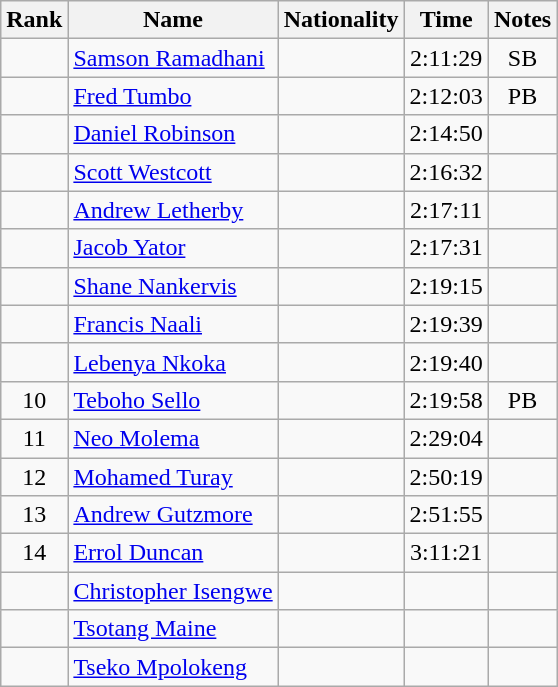<table class="wikitable sortable" style="text-align:center">
<tr>
<th>Rank</th>
<th>Name</th>
<th>Nationality</th>
<th>Time</th>
<th>Notes</th>
</tr>
<tr>
<td></td>
<td align=left><a href='#'>Samson Ramadhani</a></td>
<td align=left></td>
<td>2:11:29</td>
<td>SB</td>
</tr>
<tr>
<td></td>
<td align=left><a href='#'>Fred Tumbo</a></td>
<td align=left></td>
<td>2:12:03</td>
<td>PB</td>
</tr>
<tr>
<td></td>
<td align=left><a href='#'>Daniel Robinson</a></td>
<td align=left></td>
<td>2:14:50</td>
<td></td>
</tr>
<tr>
<td></td>
<td align=left><a href='#'>Scott Westcott</a></td>
<td align=left></td>
<td>2:16:32</td>
<td></td>
</tr>
<tr>
<td></td>
<td align=left><a href='#'>Andrew Letherby</a></td>
<td align=left></td>
<td>2:17:11</td>
<td></td>
</tr>
<tr>
<td></td>
<td align=left><a href='#'>Jacob Yator</a></td>
<td align=left></td>
<td>2:17:31</td>
<td></td>
</tr>
<tr>
<td></td>
<td align=left><a href='#'>Shane Nankervis</a></td>
<td align=left></td>
<td>2:19:15</td>
<td></td>
</tr>
<tr>
<td></td>
<td align=left><a href='#'>Francis Naali</a></td>
<td align=left></td>
<td>2:19:39</td>
<td></td>
</tr>
<tr>
<td></td>
<td align=left><a href='#'>Lebenya Nkoka</a></td>
<td align=left></td>
<td>2:19:40</td>
<td></td>
</tr>
<tr>
<td>10</td>
<td align=left><a href='#'>Teboho Sello</a></td>
<td align=left></td>
<td>2:19:58</td>
<td>PB</td>
</tr>
<tr>
<td>11</td>
<td align=left><a href='#'>Neo Molema</a></td>
<td align=left></td>
<td>2:29:04</td>
<td></td>
</tr>
<tr>
<td>12</td>
<td align=left><a href='#'>Mohamed Turay</a></td>
<td align=left></td>
<td>2:50:19</td>
<td></td>
</tr>
<tr>
<td>13</td>
<td align=left><a href='#'>Andrew Gutzmore</a></td>
<td align=left></td>
<td>2:51:55</td>
<td></td>
</tr>
<tr>
<td>14</td>
<td align=left><a href='#'>Errol Duncan</a></td>
<td align=left></td>
<td>3:11:21</td>
<td></td>
</tr>
<tr>
<td></td>
<td align=left><a href='#'>Christopher Isengwe</a></td>
<td align=left></td>
<td></td>
<td></td>
</tr>
<tr>
<td></td>
<td align=left><a href='#'>Tsotang Maine</a></td>
<td align=left></td>
<td></td>
<td></td>
</tr>
<tr>
<td></td>
<td align=left><a href='#'>Tseko Mpolokeng</a></td>
<td align=left></td>
<td></td>
<td></td>
</tr>
</table>
